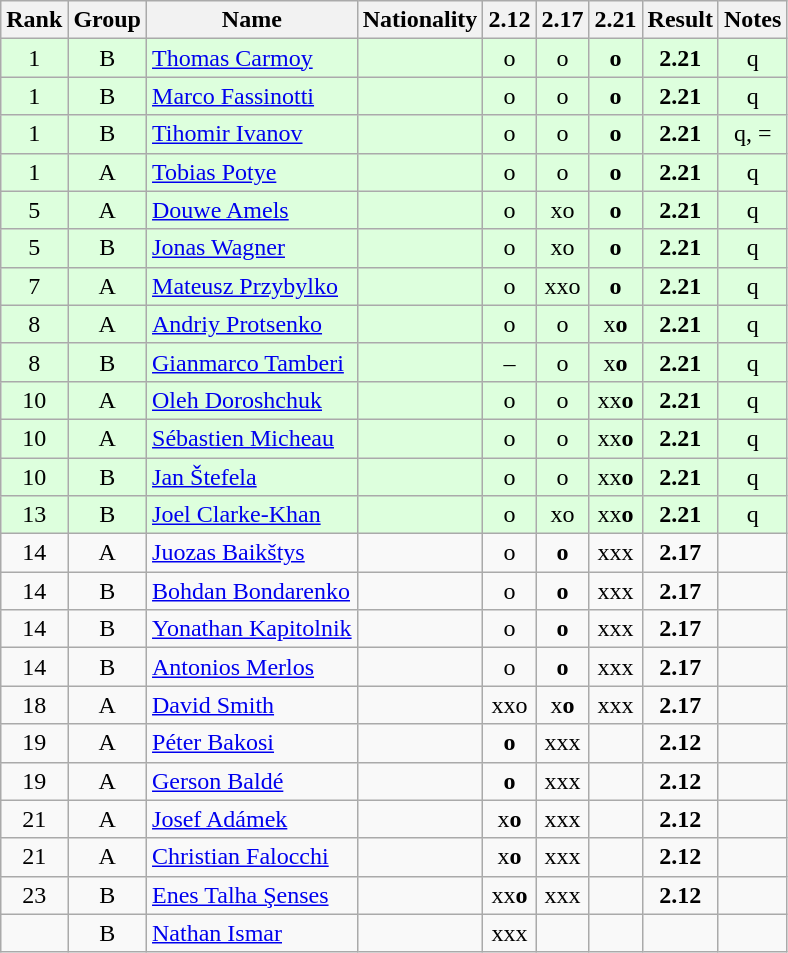<table class="wikitable sortable" style="text-align:center">
<tr>
<th>Rank</th>
<th>Group</th>
<th>Name</th>
<th>Nationality</th>
<th>2.12</th>
<th>2.17</th>
<th>2.21</th>
<th>Result</th>
<th>Notes</th>
</tr>
<tr bgcolor=ddffdd>
<td>1</td>
<td>B</td>
<td align=left><a href='#'>Thomas Carmoy</a></td>
<td align=left></td>
<td>o</td>
<td>o</td>
<td><strong>o</strong></td>
<td><strong>2.21</strong></td>
<td>q</td>
</tr>
<tr bgcolor=ddffdd>
<td>1</td>
<td>B</td>
<td align=left><a href='#'>Marco Fassinotti</a></td>
<td align=left></td>
<td>o</td>
<td>o</td>
<td><strong>o</strong></td>
<td><strong>2.21</strong></td>
<td>q</td>
</tr>
<tr bgcolor=ddffdd>
<td>1</td>
<td>B</td>
<td align=left><a href='#'>Tihomir Ivanov</a></td>
<td align=left></td>
<td>o</td>
<td>o</td>
<td><strong>o</strong></td>
<td><strong>2.21</strong></td>
<td>q, =</td>
</tr>
<tr bgcolor=ddffdd>
<td>1</td>
<td>A</td>
<td align=left><a href='#'>Tobias Potye</a></td>
<td align=left></td>
<td>o</td>
<td>o</td>
<td><strong>o</strong></td>
<td><strong>2.21</strong></td>
<td>q</td>
</tr>
<tr bgcolor=ddffdd>
<td>5</td>
<td>A</td>
<td align=left><a href='#'>Douwe Amels</a></td>
<td align=left></td>
<td>o</td>
<td>xo</td>
<td><strong>o</strong></td>
<td><strong>2.21</strong></td>
<td>q</td>
</tr>
<tr bgcolor=ddffdd>
<td>5</td>
<td>B</td>
<td align=left><a href='#'>Jonas Wagner</a></td>
<td align=left></td>
<td>o</td>
<td>xo</td>
<td><strong>o</strong></td>
<td><strong>2.21</strong></td>
<td>q</td>
</tr>
<tr bgcolor=ddffdd>
<td>7</td>
<td>A</td>
<td align=left><a href='#'>Mateusz Przybylko</a></td>
<td align=left></td>
<td>o</td>
<td>xxo</td>
<td><strong>o</strong></td>
<td><strong>2.21</strong></td>
<td>q</td>
</tr>
<tr bgcolor=ddffdd>
<td>8</td>
<td>A</td>
<td align=left><a href='#'>Andriy Protsenko</a></td>
<td align=left></td>
<td>o</td>
<td>o</td>
<td>x<strong>o</strong></td>
<td><strong>2.21</strong></td>
<td>q</td>
</tr>
<tr bgcolor=ddffdd>
<td>8</td>
<td>B</td>
<td align=left><a href='#'>Gianmarco Tamberi</a></td>
<td align=left></td>
<td>–</td>
<td>o</td>
<td>x<strong>o</strong></td>
<td><strong>2.21</strong></td>
<td>q</td>
</tr>
<tr bgcolor=ddffdd>
<td>10</td>
<td>A</td>
<td align=left><a href='#'>Oleh Doroshchuk</a></td>
<td align=left></td>
<td>o</td>
<td>o</td>
<td>xx<strong>o</strong></td>
<td><strong>2.21</strong></td>
<td>q</td>
</tr>
<tr bgcolor=ddffdd>
<td>10</td>
<td>A</td>
<td align=left><a href='#'>Sébastien Micheau</a></td>
<td align=left></td>
<td>o</td>
<td>o</td>
<td>xx<strong>o</strong></td>
<td><strong>2.21</strong></td>
<td>q</td>
</tr>
<tr bgcolor=ddffdd>
<td>10</td>
<td>B</td>
<td align=left><a href='#'>Jan Štefela</a></td>
<td align=left></td>
<td>o</td>
<td>o</td>
<td>xx<strong>o</strong></td>
<td><strong>2.21</strong></td>
<td>q</td>
</tr>
<tr bgcolor=ddffdd>
<td>13</td>
<td>B</td>
<td align=left><a href='#'>Joel Clarke-Khan</a></td>
<td align=left></td>
<td>o</td>
<td>xo</td>
<td>xx<strong>o</strong></td>
<td><strong>2.21</strong></td>
<td>q</td>
</tr>
<tr>
<td>14</td>
<td>A</td>
<td align=left><a href='#'>Juozas Baikštys</a></td>
<td align=left></td>
<td>o</td>
<td><strong>o</strong></td>
<td>xxx</td>
<td><strong>2.17</strong></td>
<td></td>
</tr>
<tr>
<td>14</td>
<td>B</td>
<td align=left><a href='#'>Bohdan Bondarenko</a></td>
<td align=left></td>
<td>o</td>
<td><strong>o</strong></td>
<td>xxx</td>
<td><strong>2.17</strong></td>
<td></td>
</tr>
<tr>
<td>14</td>
<td>B</td>
<td align=left><a href='#'>Yonathan Kapitolnik</a></td>
<td align=left></td>
<td>o</td>
<td><strong>o</strong></td>
<td>xxx</td>
<td><strong>2.17</strong></td>
<td></td>
</tr>
<tr>
<td>14</td>
<td>B</td>
<td align=left><a href='#'>Antonios Merlos</a></td>
<td align=left></td>
<td>o</td>
<td><strong>o</strong></td>
<td>xxx</td>
<td><strong>2.17</strong></td>
<td></td>
</tr>
<tr>
<td>18</td>
<td>A</td>
<td align=left><a href='#'>David Smith</a></td>
<td align=left></td>
<td>xxo</td>
<td>x<strong>o</strong></td>
<td>xxx</td>
<td><strong>2.17</strong></td>
<td></td>
</tr>
<tr>
<td>19</td>
<td>A</td>
<td align=left><a href='#'>Péter Bakosi</a></td>
<td align=left></td>
<td><strong>o</strong></td>
<td>xxx</td>
<td></td>
<td><strong>2.12</strong></td>
<td></td>
</tr>
<tr>
<td>19</td>
<td>A</td>
<td align=left><a href='#'>Gerson Baldé</a></td>
<td align=left></td>
<td><strong>o</strong></td>
<td>xxx</td>
<td></td>
<td><strong>2.12</strong></td>
<td></td>
</tr>
<tr>
<td>21</td>
<td>A</td>
<td align=left><a href='#'>Josef Adámek</a></td>
<td align=left></td>
<td>x<strong>o</strong></td>
<td>xxx</td>
<td></td>
<td><strong>2.12</strong></td>
<td></td>
</tr>
<tr>
<td>21</td>
<td>A</td>
<td align=left><a href='#'>Christian Falocchi</a></td>
<td align=left></td>
<td>x<strong>o</strong></td>
<td>xxx</td>
<td></td>
<td><strong>2.12</strong></td>
<td></td>
</tr>
<tr>
<td>23</td>
<td>B</td>
<td align=left><a href='#'>Enes Talha Şenses</a></td>
<td align=left></td>
<td>xx<strong>o</strong></td>
<td>xxx</td>
<td></td>
<td><strong>2.12</strong></td>
<td></td>
</tr>
<tr>
<td></td>
<td>B</td>
<td align=left><a href='#'>Nathan Ismar</a></td>
<td align=left></td>
<td>xxx</td>
<td></td>
<td></td>
<td><strong></strong></td>
<td></td>
</tr>
</table>
